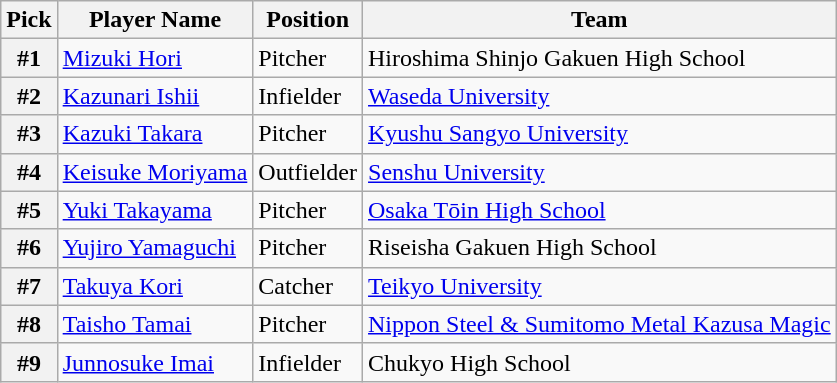<table class="wikitable">
<tr>
<th>Pick</th>
<th>Player Name</th>
<th>Position</th>
<th>Team</th>
</tr>
<tr>
<th>#1</th>
<td><a href='#'>Mizuki Hori</a></td>
<td>Pitcher</td>
<td>Hiroshima Shinjo Gakuen High School</td>
</tr>
<tr>
<th>#2</th>
<td><a href='#'>Kazunari Ishii</a></td>
<td>Infielder</td>
<td><a href='#'>Waseda University</a></td>
</tr>
<tr>
<th>#3</th>
<td><a href='#'>Kazuki Takara</a></td>
<td>Pitcher</td>
<td><a href='#'>Kyushu Sangyo University</a></td>
</tr>
<tr>
<th>#4</th>
<td><a href='#'>Keisuke Moriyama</a></td>
<td>Outfielder</td>
<td><a href='#'>Senshu University</a></td>
</tr>
<tr>
<th>#5</th>
<td><a href='#'>Yuki Takayama</a></td>
<td>Pitcher</td>
<td><a href='#'>Osaka Tōin High School</a></td>
</tr>
<tr>
<th>#6</th>
<td><a href='#'>Yujiro Yamaguchi</a></td>
<td>Pitcher</td>
<td>Riseisha Gakuen High School</td>
</tr>
<tr>
<th>#7</th>
<td><a href='#'>Takuya Kori</a></td>
<td>Catcher</td>
<td><a href='#'>Teikyo University</a></td>
</tr>
<tr>
<th>#8</th>
<td><a href='#'>Taisho Tamai</a></td>
<td>Pitcher</td>
<td><a href='#'>Nippon Steel & Sumitomo Metal Kazusa Magic</a></td>
</tr>
<tr>
<th>#9</th>
<td><a href='#'>Junnosuke Imai</a></td>
<td>Infielder</td>
<td>Chukyo High School</td>
</tr>
</table>
